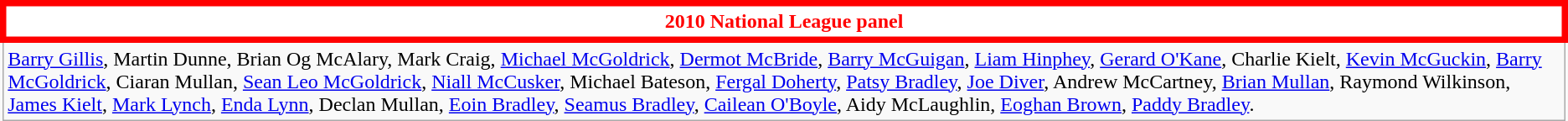<table class="wikitable">
<tr>
<th style="background:white; color:red; border:5px solid red">2010 National League panel</th>
</tr>
<tr>
<td><a href='#'>Barry Gillis</a>, Martin Dunne, Brian Og McAlary, Mark Craig, <a href='#'>Michael McGoldrick</a>, <a href='#'>Dermot McBride</a>, <a href='#'>Barry McGuigan</a>, <a href='#'>Liam Hinphey</a>, <a href='#'>Gerard O'Kane</a>, Charlie Kielt, <a href='#'>Kevin McGuckin</a>, <a href='#'>Barry McGoldrick</a>, Ciaran Mullan, <a href='#'>Sean Leo McGoldrick</a>, <a href='#'>Niall McCusker</a>, Michael Bateson, <a href='#'>Fergal Doherty</a>, <a href='#'>Patsy Bradley</a>, <a href='#'>Joe Diver</a>, Andrew McCartney, <a href='#'>Brian Mullan</a>, Raymond Wilkinson, <a href='#'>James Kielt</a>, <a href='#'>Mark Lynch</a>, <a href='#'>Enda Lynn</a>, Declan Mullan, <a href='#'>Eoin Bradley</a>, <a href='#'>Seamus Bradley</a>, <a href='#'>Cailean O'Boyle</a>, Aidy McLaughlin, <a href='#'>Eoghan Brown</a>, <a href='#'>Paddy Bradley</a>.</td>
</tr>
</table>
